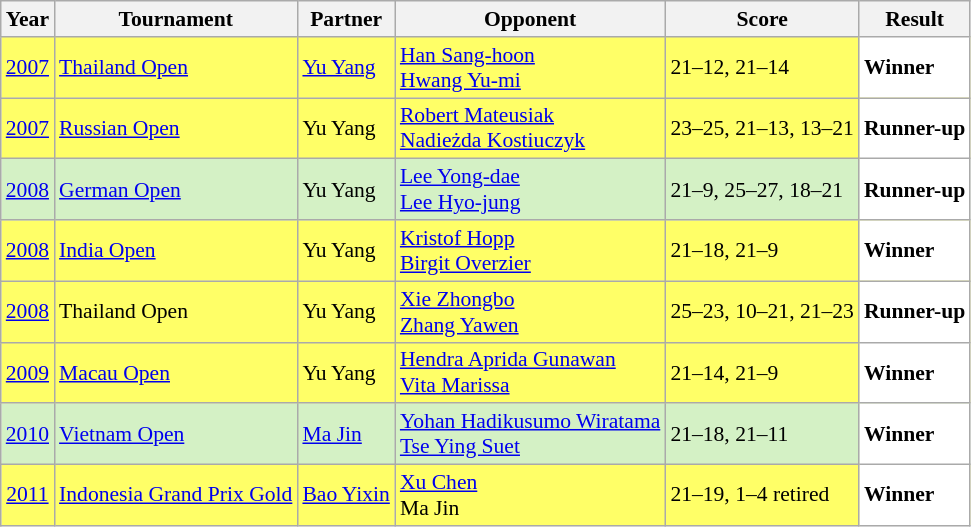<table class="sortable wikitable" style="font-size: 90%;">
<tr>
<th>Year</th>
<th>Tournament</th>
<th>Partner</th>
<th>Opponent</th>
<th>Score</th>
<th>Result</th>
</tr>
<tr style="background:#FFFF67">
<td align="center"><a href='#'>2007</a></td>
<td align="left"><a href='#'>Thailand Open</a></td>
<td align="left"> <a href='#'>Yu Yang</a></td>
<td align="left"> <a href='#'>Han Sang-hoon</a> <br>  <a href='#'>Hwang Yu-mi</a></td>
<td align="left">21–12, 21–14</td>
<td style="text-align:left; background:white"> <strong>Winner</strong></td>
</tr>
<tr style="background:#FFFF67">
<td align="center"><a href='#'>2007</a></td>
<td align="left"><a href='#'>Russian Open</a></td>
<td align="left"> Yu Yang</td>
<td align="left"> <a href='#'>Robert Mateusiak</a> <br>  <a href='#'>Nadieżda Kostiuczyk</a></td>
<td align="left">23–25, 21–13, 13–21</td>
<td style="text-align:left; background:white"> <strong>Runner-up</strong></td>
</tr>
<tr style="background:#D4F1C5">
<td align="center"><a href='#'>2008</a></td>
<td align="left"><a href='#'>German Open</a></td>
<td align="left"> Yu Yang</td>
<td align="left"> <a href='#'>Lee Yong-dae</a> <br>  <a href='#'>Lee Hyo-jung</a></td>
<td align="left">21–9, 25–27, 18–21</td>
<td style="text-align:left; background:white"> <strong>Runner-up</strong></td>
</tr>
<tr style="background:#FFFF67">
<td align="center"><a href='#'>2008</a></td>
<td align="left "><a href='#'>India Open</a></td>
<td align="left"> Yu Yang</td>
<td align="left"> <a href='#'>Kristof Hopp</a> <br>  <a href='#'>Birgit Overzier</a></td>
<td align="left">21–18, 21–9</td>
<td style="text-align:left; background:white"> <strong>Winner</strong></td>
</tr>
<tr style="background:#FFFF67">
<td align="center"><a href='#'>2008</a></td>
<td align="left">Thailand Open</td>
<td align="left"> Yu Yang</td>
<td align="left"> <a href='#'>Xie Zhongbo</a> <br>  <a href='#'>Zhang Yawen</a></td>
<td align="left">25–23, 10–21, 21–23</td>
<td style="text-align:left; background:white"> <strong>Runner-up</strong></td>
</tr>
<tr style="background:#FFFF67">
<td align="center"><a href='#'>2009</a></td>
<td align="left"><a href='#'>Macau Open</a></td>
<td align="left"> Yu Yang</td>
<td align="left"> <a href='#'>Hendra Aprida Gunawan</a> <br>  <a href='#'>Vita Marissa</a></td>
<td align="left">21–14, 21–9</td>
<td style="text-align:left; background:white"> <strong>Winner</strong></td>
</tr>
<tr style="background:#D4F1C5">
<td align="center"><a href='#'>2010</a></td>
<td align="left"><a href='#'>Vietnam Open</a></td>
<td align="left"> <a href='#'>Ma Jin</a></td>
<td align="left"> <a href='#'>Yohan Hadikusumo Wiratama</a> <br>  <a href='#'>Tse Ying Suet</a></td>
<td align="left">21–18, 21–11</td>
<td style="text-align:left; background:white"> <strong>Winner</strong></td>
</tr>
<tr style="background:#FFFF67">
<td align="center"><a href='#'>2011</a></td>
<td align="left"><a href='#'>Indonesia Grand Prix Gold</a></td>
<td align="left"> <a href='#'>Bao Yixin</a></td>
<td align="left"> <a href='#'>Xu Chen</a> <br>  Ma Jin</td>
<td align="left">21–19, 1–4 retired</td>
<td style="text-align:left; background:white"> <strong>Winner</strong></td>
</tr>
</table>
